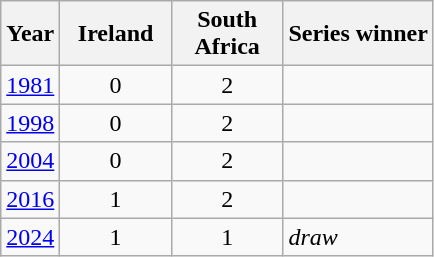<table class="wikitable">
<tr>
<th>Year</th>
<th width=67px>Ireland</th>
<th width=67px>South Africa</th>
<th>Series winner</th>
</tr>
<tr>
<td> <a href='#'>1981</a></td>
<td align=center>0</td>
<td align=center>2</td>
<td></td>
</tr>
<tr>
<td> <a href='#'>1998</a></td>
<td align=center>0</td>
<td align=center>2</td>
<td></td>
</tr>
<tr>
<td> <a href='#'>2004</a></td>
<td align=center>0</td>
<td align=center>2</td>
<td></td>
</tr>
<tr>
<td> <a href='#'>2016</a></td>
<td align=center>1</td>
<td align=center>2</td>
<td></td>
</tr>
<tr>
<td> <a href='#'>2024</a></td>
<td align=center>1</td>
<td align=center>1</td>
<td><em>draw</em></td>
</tr>
</table>
